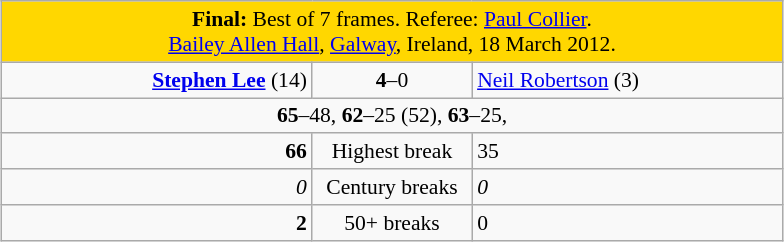<table class="wikitable" style="font-size: 90%; margin: 1em auto 1em auto;">
<tr>
<td colspan="3" align="center" bgcolor="#ffd700"><strong>Final:</strong> Best of 7 frames. Referee: <a href='#'>Paul Collier</a>.<br><a href='#'>Bailey Allen Hall</a>, <a href='#'>Galway</a>, Ireland, 18 March 2012.</td>
</tr>
<tr>
<td width="200" align="right"><strong><a href='#'>Stephen Lee</a></strong> (14) <br></td>
<td width="100" align="center"><strong>4</strong>–0</td>
<td width="200"><a href='#'>Neil Robertson</a> (3) <br></td>
</tr>
<tr>
<td colspan="3" align="center" style="font-size: 100%"><strong>65</strong>–48, <strong>62</strong>–25 (52), <strong>63</strong>–25, </td>
</tr>
<tr>
<td align="right"><strong>66</strong></td>
<td align="center">Highest break</td>
<td>35</td>
</tr>
<tr>
<td align="right"><em>0</em></td>
<td align="center">Century breaks</td>
<td><em>0</em></td>
</tr>
<tr>
<td align="right"><strong>2</strong></td>
<td align="center">50+ breaks</td>
<td>0</td>
</tr>
</table>
